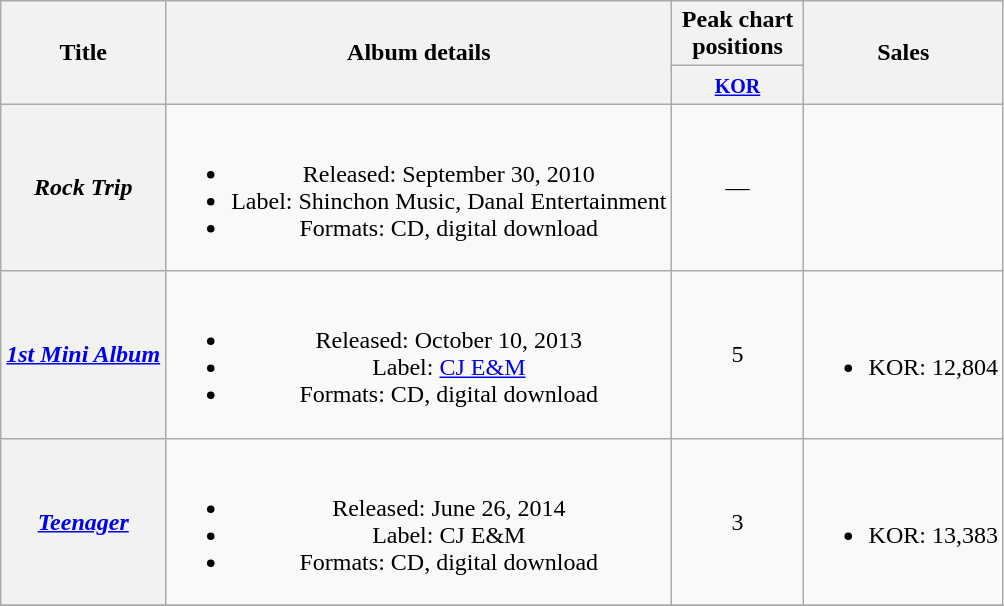<table class="wikitable plainrowheaders" style="text-align:center;">
<tr>
<th scope="col" rowspan="2">Title</th>
<th scope="col" rowspan="2">Album details</th>
<th scope="col" colspan="1" style="width:5em;">Peak chart positions</th>
<th scope="col" rowspan="2">Sales</th>
</tr>
<tr>
<th><small><a href='#'>KOR</a></small><br></th>
</tr>
<tr>
<th scope="row"><em>Rock Trip</em></th>
<td><br><ul><li>Released: September 30, 2010</li><li>Label: Shinchon Music, Danal Entertainment</li><li>Formats: CD, digital download</li></ul></td>
<td>—</td>
<td></td>
</tr>
<tr>
<th scope="row"><em><a href='#'>1st Mini Album</a></em></th>
<td><br><ul><li>Released: October 10, 2013</li><li>Label: <a href='#'>CJ E&M</a></li><li>Formats: CD, digital download</li></ul></td>
<td>5</td>
<td><br><ul><li>KOR: 12,804</li></ul></td>
</tr>
<tr>
<th scope="row"><em><a href='#'>Teenager</a></em></th>
<td><br><ul><li>Released: June 26, 2014</li><li>Label: CJ E&M</li><li>Formats: CD, digital download</li></ul></td>
<td>3</td>
<td><br><ul><li>KOR: 13,383</li></ul></td>
</tr>
<tr>
</tr>
</table>
